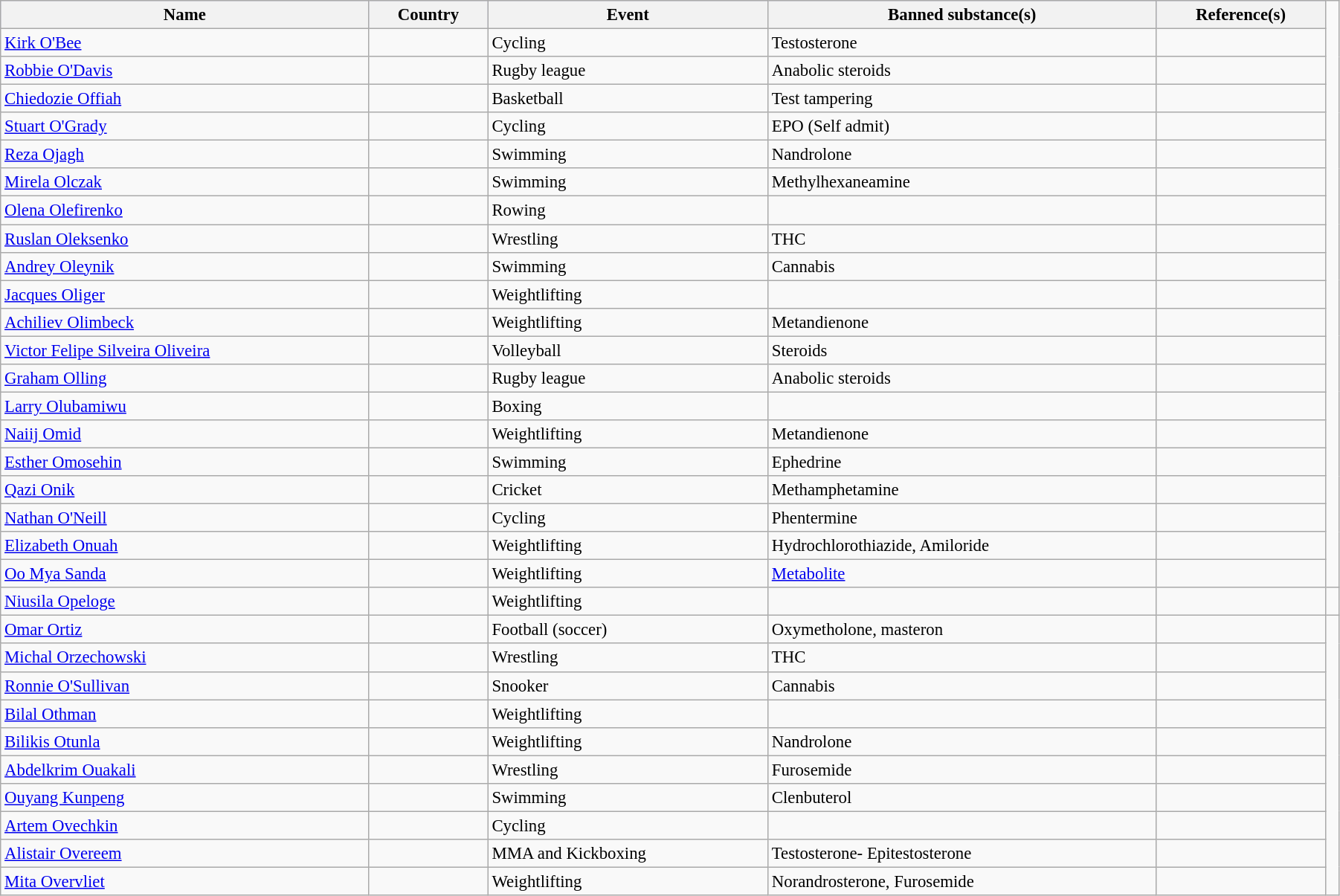<table class="wikitable sortable" style="font-size:95%; width:95%;">
<tr style="background:#ccf; class=;"sortable">
<th>Name</th>
<th>Country</th>
<th>Event</th>
<th>Banned substance(s)</th>
<th>Reference(s)</th>
</tr>
<tr>
<td><a href='#'>Kirk O'Bee</a></td>
<td></td>
<td>Cycling</td>
<td>Testosterone</td>
<td></td>
</tr>
<tr>
<td><a href='#'>Robbie O'Davis</a></td>
<td></td>
<td>Rugby league</td>
<td>Anabolic steroids</td>
<td></td>
</tr>
<tr>
<td><a href='#'>Chiedozie Offiah</a></td>
<td></td>
<td>Basketball</td>
<td>Test tampering</td>
<td></td>
</tr>
<tr>
<td><a href='#'>Stuart O'Grady</a></td>
<td></td>
<td>Cycling</td>
<td>EPO (Self admit)</td>
<td></td>
</tr>
<tr>
<td><a href='#'>Reza Ojagh</a></td>
<td></td>
<td>Swimming</td>
<td>Nandrolone</td>
<td></td>
</tr>
<tr>
<td><a href='#'>Mirela Olczak</a></td>
<td></td>
<td>Swimming</td>
<td>Methylhexaneamine</td>
<td></td>
</tr>
<tr>
<td><a href='#'>Olena Olefirenko</a></td>
<td></td>
<td>Rowing</td>
<td></td>
<td></td>
</tr>
<tr>
<td><a href='#'>Ruslan Oleksenko</a></td>
<td></td>
<td>Wrestling</td>
<td>THC</td>
<td></td>
</tr>
<tr>
<td><a href='#'>Andrey Oleynik</a></td>
<td></td>
<td>Swimming</td>
<td>Cannabis</td>
<td></td>
</tr>
<tr>
<td><a href='#'>Jacques Oliger</a></td>
<td></td>
<td>Weightlifting</td>
<td></td>
<td></td>
</tr>
<tr>
<td><a href='#'>Achiliev Olimbeck</a></td>
<td></td>
<td>Weightlifting</td>
<td>Metandienone</td>
<td></td>
</tr>
<tr>
<td><a href='#'>Victor Felipe Silveira Oliveira</a></td>
<td></td>
<td>Volleyball</td>
<td>Steroids</td>
<td></td>
</tr>
<tr>
<td><a href='#'>Graham Olling</a></td>
<td></td>
<td>Rugby league</td>
<td>Anabolic steroids</td>
<td></td>
</tr>
<tr>
<td><a href='#'>Larry Olubamiwu</a></td>
<td></td>
<td>Boxing</td>
<td></td>
<td></td>
</tr>
<tr>
<td><a href='#'>Naiij Omid</a></td>
<td></td>
<td>Weightlifting</td>
<td>Metandienone</td>
<td></td>
</tr>
<tr>
<td><a href='#'>Esther Omosehin</a></td>
<td></td>
<td>Swimming</td>
<td>Ephedrine</td>
<td></td>
</tr>
<tr>
<td><a href='#'>Qazi Onik</a></td>
<td></td>
<td>Cricket</td>
<td>Methamphetamine</td>
<td></td>
</tr>
<tr>
<td><a href='#'>Nathan O'Neill</a></td>
<td></td>
<td>Cycling</td>
<td>Phentermine</td>
<td></td>
</tr>
<tr>
<td><a href='#'>Elizabeth Onuah</a></td>
<td></td>
<td>Weightlifting</td>
<td>Hydrochlorothiazide, Amiloride</td>
<td></td>
</tr>
<tr>
<td><a href='#'>Oo Mya Sanda</a></td>
<td></td>
<td>Weightlifting</td>
<td><a href='#'>Metabolite</a></td>
<td></td>
</tr>
<tr>
<td><a href='#'>Niusila Opeloge</a></td>
<td></td>
<td>Weightlifting</td>
<td></td>
<td></td>
<td></td>
</tr>
<tr>
<td><a href='#'>Omar Ortiz</a></td>
<td></td>
<td>Football (soccer)</td>
<td>Oxymetholone, masteron</td>
<td></td>
</tr>
<tr>
<td><a href='#'>Michal Orzechowski</a></td>
<td></td>
<td>Wrestling</td>
<td>THC</td>
<td></td>
</tr>
<tr>
<td><a href='#'>Ronnie O'Sullivan</a></td>
<td></td>
<td>Snooker</td>
<td>Cannabis</td>
<td></td>
</tr>
<tr>
<td><a href='#'>Bilal Othman</a></td>
<td></td>
<td>Weightlifting</td>
<td></td>
<td></td>
</tr>
<tr>
<td><a href='#'>Bilikis Otunla</a></td>
<td></td>
<td>Weightlifting</td>
<td>Nandrolone</td>
<td></td>
</tr>
<tr>
<td><a href='#'>Abdelkrim Ouakali</a></td>
<td></td>
<td>Wrestling</td>
<td>Furosemide</td>
<td></td>
</tr>
<tr>
<td><a href='#'>Ouyang Kunpeng</a></td>
<td></td>
<td>Swimming</td>
<td>Clenbuterol</td>
<td></td>
</tr>
<tr>
<td><a href='#'>Artem Ovechkin</a></td>
<td></td>
<td>Cycling</td>
<td></td>
<td></td>
</tr>
<tr>
<td><a href='#'>Alistair Overeem</a></td>
<td></td>
<td>MMA and Kickboxing</td>
<td>Testosterone- Epitestosterone</td>
<td></td>
</tr>
<tr>
<td><a href='#'>Mita Overvliet</a></td>
<td></td>
<td>Weightlifting</td>
<td>Norandrosterone, Furosemide</td>
<td></td>
</tr>
</table>
